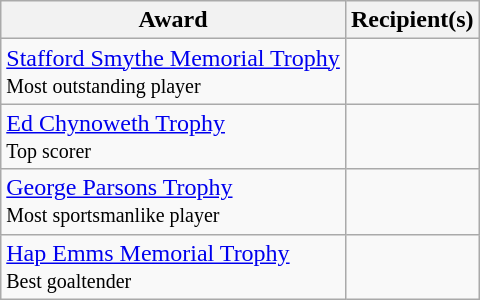<table class="wikitable">
<tr>
<th>Award</th>
<th>Recipient(s)</th>
</tr>
<tr>
<td><a href='#'>Stafford Smythe Memorial Trophy</a> <br><small>Most outstanding player</small></td>
<td></td>
</tr>
<tr>
<td><a href='#'>Ed Chynoweth Trophy</a><br><small>Top scorer</small></td>
<td></td>
</tr>
<tr>
<td><a href='#'>George Parsons Trophy</a><br><small>Most sportsmanlike player</small></td>
<td></td>
</tr>
<tr>
<td><a href='#'>Hap Emms Memorial Trophy</a><br><small>Best goaltender</small></td>
<td></td>
</tr>
</table>
